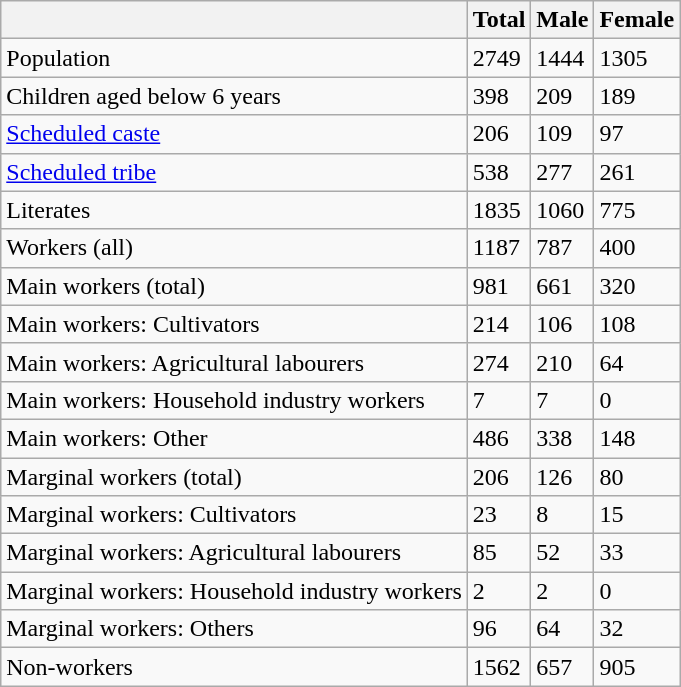<table class="wikitable sortable">
<tr>
<th></th>
<th>Total</th>
<th>Male</th>
<th>Female</th>
</tr>
<tr>
<td>Population</td>
<td>2749</td>
<td>1444</td>
<td>1305</td>
</tr>
<tr>
<td>Children aged below 6 years</td>
<td>398</td>
<td>209</td>
<td>189</td>
</tr>
<tr>
<td><a href='#'>Scheduled caste</a></td>
<td>206</td>
<td>109</td>
<td>97</td>
</tr>
<tr>
<td><a href='#'>Scheduled tribe</a></td>
<td>538</td>
<td>277</td>
<td>261</td>
</tr>
<tr>
<td>Literates</td>
<td>1835</td>
<td>1060</td>
<td>775</td>
</tr>
<tr>
<td>Workers (all)</td>
<td>1187</td>
<td>787</td>
<td>400</td>
</tr>
<tr>
<td>Main workers (total)</td>
<td>981</td>
<td>661</td>
<td>320</td>
</tr>
<tr>
<td>Main workers: Cultivators</td>
<td>214</td>
<td>106</td>
<td>108</td>
</tr>
<tr>
<td>Main workers: Agricultural labourers</td>
<td>274</td>
<td>210</td>
<td>64</td>
</tr>
<tr>
<td>Main workers: Household industry workers</td>
<td>7</td>
<td>7</td>
<td>0</td>
</tr>
<tr>
<td>Main workers: Other</td>
<td>486</td>
<td>338</td>
<td>148</td>
</tr>
<tr>
<td>Marginal workers (total)</td>
<td>206</td>
<td>126</td>
<td>80</td>
</tr>
<tr>
<td>Marginal workers: Cultivators</td>
<td>23</td>
<td>8</td>
<td>15</td>
</tr>
<tr>
<td>Marginal workers: Agricultural labourers</td>
<td>85</td>
<td>52</td>
<td>33</td>
</tr>
<tr>
<td>Marginal workers: Household industry workers</td>
<td>2</td>
<td>2</td>
<td>0</td>
</tr>
<tr>
<td>Marginal workers: Others</td>
<td>96</td>
<td>64</td>
<td>32</td>
</tr>
<tr>
<td>Non-workers</td>
<td>1562</td>
<td>657</td>
<td>905</td>
</tr>
</table>
